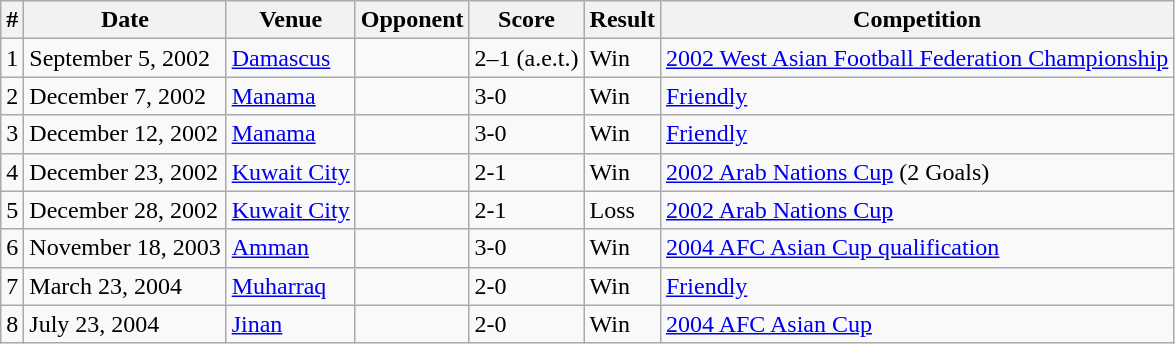<table class="wikitable">
<tr>
<th>#</th>
<th>Date</th>
<th>Venue</th>
<th>Opponent</th>
<th>Score</th>
<th>Result</th>
<th>Competition</th>
</tr>
<tr>
<td>1</td>
<td>September 5, 2002</td>
<td><a href='#'>Damascus</a></td>
<td></td>
<td>2–1 (a.e.t.)</td>
<td>Win</td>
<td><a href='#'>2002 West Asian Football Federation Championship</a></td>
</tr>
<tr>
<td>2</td>
<td>December 7, 2002</td>
<td><a href='#'>Manama</a></td>
<td></td>
<td>3-0</td>
<td>Win</td>
<td><a href='#'>Friendly</a></td>
</tr>
<tr>
<td>3</td>
<td>December 12, 2002</td>
<td><a href='#'>Manama</a></td>
<td></td>
<td>3-0</td>
<td>Win</td>
<td><a href='#'>Friendly</a></td>
</tr>
<tr>
<td>4</td>
<td>December 23, 2002</td>
<td><a href='#'>Kuwait City</a></td>
<td></td>
<td>2-1</td>
<td>Win</td>
<td><a href='#'>2002 Arab Nations Cup</a> (2 Goals)</td>
</tr>
<tr>
<td>5</td>
<td>December 28, 2002</td>
<td><a href='#'>Kuwait City</a></td>
<td></td>
<td>2-1</td>
<td>Loss</td>
<td><a href='#'>2002 Arab Nations Cup</a></td>
</tr>
<tr>
<td>6</td>
<td>November 18, 2003</td>
<td><a href='#'>Amman</a></td>
<td></td>
<td>3-0</td>
<td>Win</td>
<td><a href='#'>2004 AFC Asian Cup qualification</a></td>
</tr>
<tr>
<td>7</td>
<td>March 23, 2004</td>
<td><a href='#'>Muharraq</a></td>
<td></td>
<td>2-0</td>
<td>Win</td>
<td><a href='#'>Friendly</a></td>
</tr>
<tr>
<td>8</td>
<td>July 23, 2004</td>
<td><a href='#'>Jinan</a></td>
<td></td>
<td>2-0</td>
<td>Win</td>
<td><a href='#'>2004 AFC Asian Cup</a></td>
</tr>
</table>
